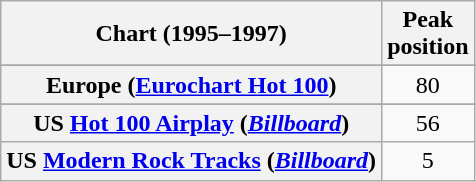<table class="wikitable sortable plainrowheaders" style="text-align:center">
<tr>
<th>Chart (1995–1997)</th>
<th>Peak<br>position</th>
</tr>
<tr>
</tr>
<tr>
</tr>
<tr>
</tr>
<tr>
</tr>
<tr>
<th scope="row">Europe (<a href='#'>Eurochart Hot 100</a>)</th>
<td>80</td>
</tr>
<tr>
</tr>
<tr>
</tr>
<tr>
</tr>
<tr>
<th scope="row">US <a href='#'>Hot 100 Airplay</a> (<em><a href='#'>Billboard</a></em>)</th>
<td>56</td>
</tr>
<tr>
<th scope="row">US <a href='#'>Modern Rock Tracks</a> (<em><a href='#'>Billboard</a></em>)</th>
<td>5</td>
</tr>
</table>
